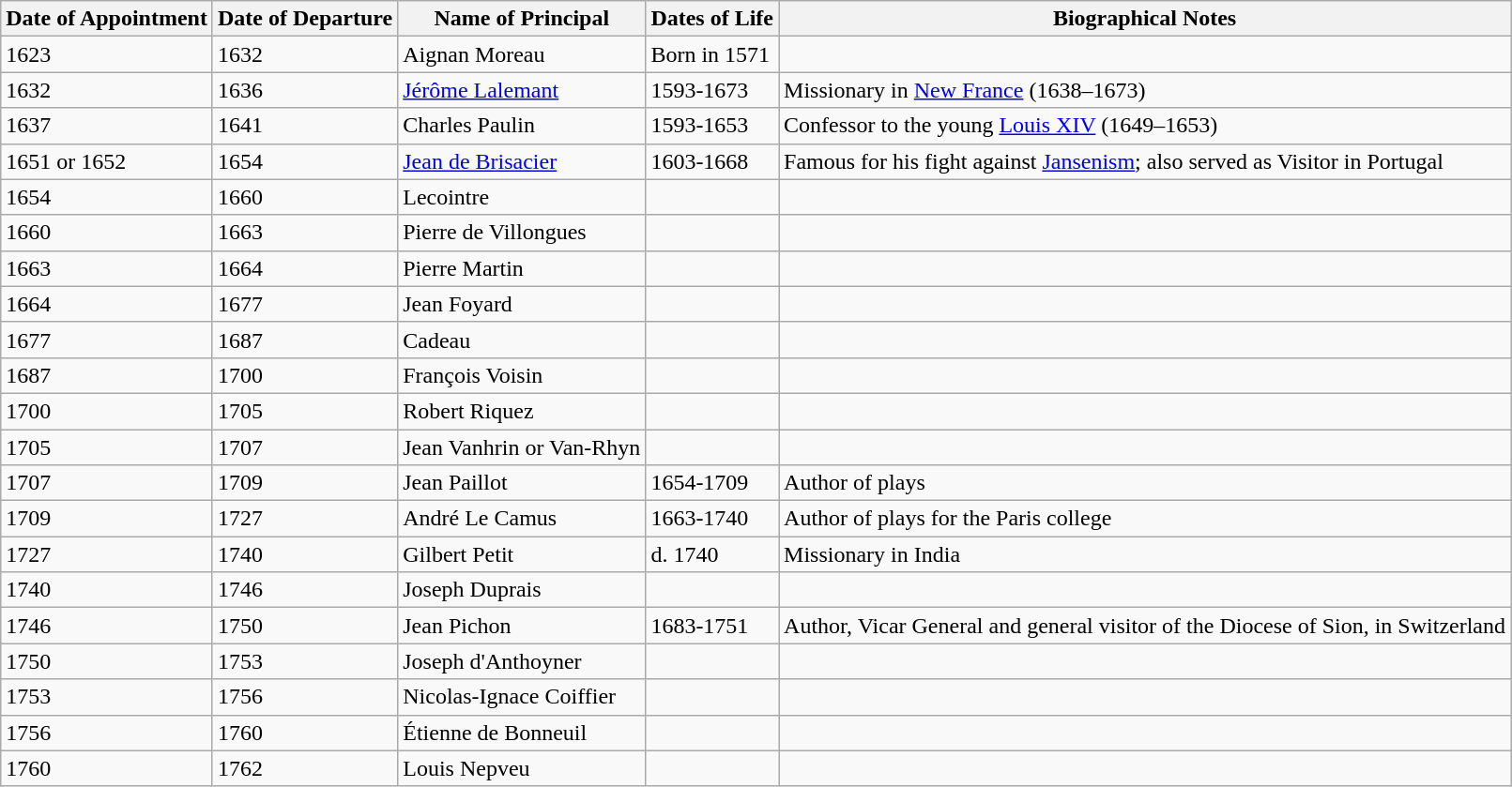<table class="wikitable alternance centre">
<tr>
<th scope="col">Date of Appointment</th>
<th scope="col">Date of Departure</th>
<th scope="col">Name of Principal</th>
<th scope="col">Dates of Life</th>
<th scope="col">Biographical Notes</th>
</tr>
<tr>
<td>1623</td>
<td>1632</td>
<td>Aignan Moreau</td>
<td>Born in 1571</td>
<td></td>
</tr>
<tr>
<td>1632</td>
<td>1636</td>
<td><a href='#'>Jérôme Lalemant</a></td>
<td>1593-1673</td>
<td>Missionary in <a href='#'>New France</a> (1638–1673)</td>
</tr>
<tr>
<td>1637</td>
<td>1641</td>
<td>Charles Paulin</td>
<td>1593-1653</td>
<td>Confessor to the young <a href='#'>Louis XIV</a> (1649–1653)</td>
</tr>
<tr>
<td>1651 or 1652</td>
<td>1654</td>
<td><a href='#'>Jean de Brisacier</a></td>
<td>1603-1668</td>
<td>Famous for his fight against <a href='#'>Jansenism</a>; also served as Visitor in Portugal</td>
</tr>
<tr>
<td>1654</td>
<td>1660</td>
<td>Lecointre</td>
<td></td>
<td></td>
</tr>
<tr>
<td>1660</td>
<td>1663</td>
<td>Pierre de Villongues</td>
<td></td>
<td></td>
</tr>
<tr>
<td>1663</td>
<td>1664</td>
<td>Pierre Martin</td>
<td></td>
<td></td>
</tr>
<tr>
<td>1664</td>
<td>1677</td>
<td>Jean Foyard</td>
<td></td>
<td></td>
</tr>
<tr>
<td>1677</td>
<td>1687</td>
<td>Cadeau</td>
<td></td>
<td></td>
</tr>
<tr>
<td>1687</td>
<td>1700</td>
<td>François Voisin</td>
<td></td>
<td></td>
</tr>
<tr>
<td>1700</td>
<td>1705</td>
<td>Robert Riquez</td>
<td></td>
<td></td>
</tr>
<tr>
<td>1705</td>
<td>1707</td>
<td>Jean Vanhrin or Van-Rhyn</td>
<td></td>
<td></td>
</tr>
<tr>
<td>1707</td>
<td>1709</td>
<td>Jean Paillot</td>
<td>1654-1709</td>
<td>Author of plays</td>
</tr>
<tr>
<td>1709</td>
<td>1727</td>
<td>André Le Camus</td>
<td>1663-1740</td>
<td>Author of plays for the Paris college</td>
</tr>
<tr>
<td>1727</td>
<td>1740</td>
<td>Gilbert Petit</td>
<td>d. 1740</td>
<td>Missionary in India</td>
</tr>
<tr>
<td>1740</td>
<td>1746</td>
<td>Joseph Duprais</td>
<td></td>
<td></td>
</tr>
<tr>
<td>1746</td>
<td>1750</td>
<td>Jean Pichon</td>
<td>1683-1751</td>
<td>Author, Vicar General and general visitor of the Diocese of Sion, in Switzerland</td>
</tr>
<tr>
<td>1750</td>
<td>1753</td>
<td>Joseph d'Anthoyner</td>
<td></td>
<td></td>
</tr>
<tr>
<td>1753</td>
<td>1756</td>
<td>Nicolas-Ignace Coiffier</td>
<td></td>
<td></td>
</tr>
<tr>
<td>1756</td>
<td>1760</td>
<td>Étienne de Bonneuil</td>
<td></td>
<td></td>
</tr>
<tr>
<td>1760</td>
<td>1762</td>
<td>Louis Nepveu</td>
<td></td>
<td></td>
</tr>
</table>
